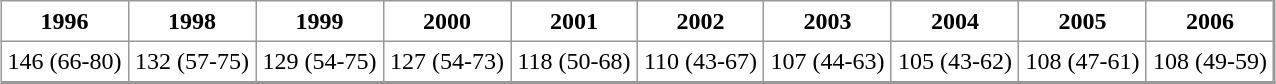<table align="center" rules="all" cellspacing="0" cellpadding="4" style="border: 1px solid #999; border-right: 2px solid #999; border-bottom:2px solid #999">
<tr>
<th>1996</th>
<th>1998</th>
<th>1999</th>
<th>2000</th>
<th>2001</th>
<th>2002</th>
<th>2003</th>
<th>2004</th>
<th>2005</th>
<th>2006</th>
</tr>
<tr>
<td align=center>146 (66-80)</td>
<td align=center>132 (57-75)</td>
<td align=center>129 (54-75)</td>
<td align=center>127 (54-73)</td>
<td align=center>118 (50-68)</td>
<td align=center>110 (43-67)</td>
<td align=center>107 (44-63)</td>
<td align=center>105 (43-62)</td>
<td align=center>108 (47-61)</td>
<td align=center>108 (49-59)</td>
</tr>
</table>
